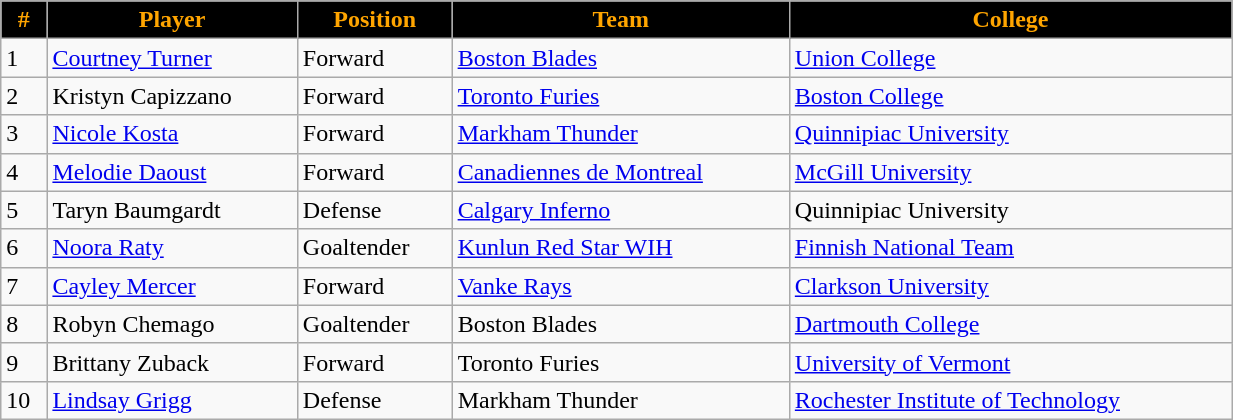<table class="wikitable" width="65%">
<tr align="center"  style="background:black;color:orange;">
<td><strong>#</strong></td>
<td><strong>Player</strong></td>
<td><strong>Position</strong></td>
<td><strong>Team</strong></td>
<td><strong>College</strong></td>
</tr>
<tr>
<td>1</td>
<td><a href='#'>Courtney Turner</a></td>
<td>Forward</td>
<td><a href='#'>Boston Blades</a></td>
<td><a href='#'>Union College</a></td>
</tr>
<tr>
<td>2</td>
<td>Kristyn Capizzano </td>
<td>Forward</td>
<td><a href='#'>Toronto Furies</a></td>
<td><a href='#'>Boston College</a></td>
</tr>
<tr>
<td>3</td>
<td><a href='#'>Nicole Kosta</a></td>
<td>Forward</td>
<td><a href='#'>Markham Thunder</a></td>
<td><a href='#'>Quinnipiac University</a></td>
</tr>
<tr>
<td>4</td>
<td><a href='#'>Melodie Daoust</a></td>
<td>Forward</td>
<td><a href='#'>Canadiennes de Montreal</a></td>
<td><a href='#'>McGill University</a></td>
</tr>
<tr>
<td>5</td>
<td>Taryn Baumgardt</td>
<td>Defense</td>
<td><a href='#'>Calgary Inferno</a></td>
<td>Quinnipiac University</td>
</tr>
<tr>
<td>6</td>
<td><a href='#'>Noora Raty</a></td>
<td>Goaltender</td>
<td><a href='#'>Kunlun Red Star WIH</a></td>
<td><a href='#'>Finnish National Team</a></td>
</tr>
<tr>
<td>7</td>
<td><a href='#'>Cayley Mercer</a></td>
<td>Forward</td>
<td><a href='#'>Vanke Rays</a></td>
<td><a href='#'>Clarkson University</a></td>
</tr>
<tr>
<td>8</td>
<td>Robyn Chemago</td>
<td>Goaltender</td>
<td>Boston Blades</td>
<td><a href='#'>Dartmouth College</a></td>
</tr>
<tr>
<td>9</td>
<td>Brittany Zuback</td>
<td>Forward</td>
<td>Toronto Furies</td>
<td><a href='#'>University of Vermont</a></td>
</tr>
<tr>
<td>10</td>
<td><a href='#'>Lindsay Grigg</a></td>
<td>Defense</td>
<td>Markham Thunder</td>
<td><a href='#'>Rochester Institute of Technology</a></td>
</tr>
</table>
